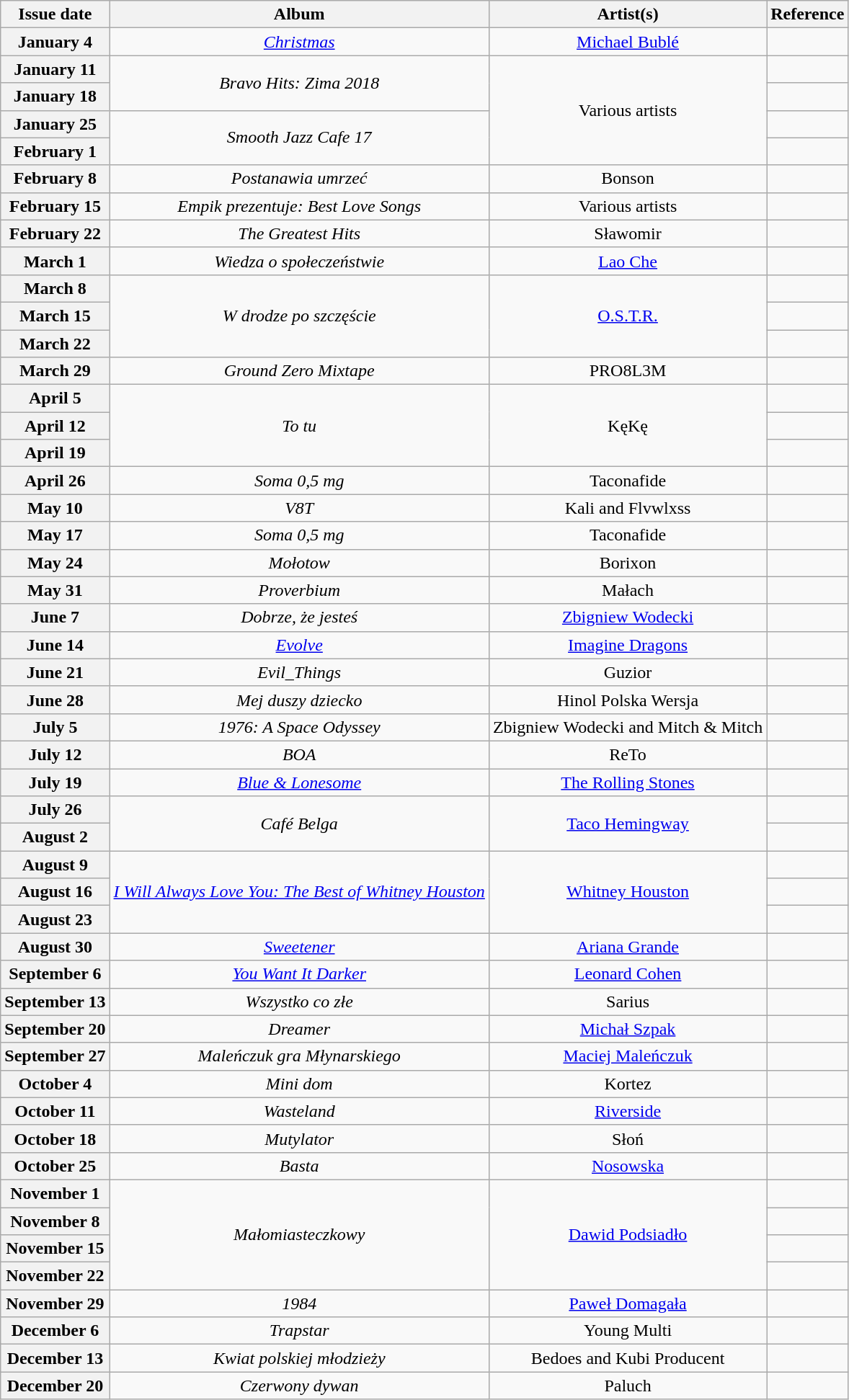<table class="wikitable plainrowheaders" style="text-align: center">
<tr>
<th>Issue date</th>
<th>Album</th>
<th>Artist(s)</th>
<th>Reference</th>
</tr>
<tr>
<th scope="row">January 4</th>
<td><em><a href='#'>Christmas</a></em></td>
<td><a href='#'>Michael Bublé</a></td>
<td></td>
</tr>
<tr>
<th scope="row">January 11</th>
<td rowspan="2"><em>Bravo Hits: Zima 2018</em></td>
<td rowspan="4">Various artists</td>
<td></td>
</tr>
<tr>
<th scope="row">January 18</th>
<td></td>
</tr>
<tr>
<th scope="row">January 25</th>
<td rowspan="2"><em>Smooth Jazz Cafe 17</em></td>
<td></td>
</tr>
<tr>
<th scope="row">February 1</th>
<td></td>
</tr>
<tr>
<th scope="row">February 8</th>
<td><em>Postanawia umrzeć</em></td>
<td>Bonson</td>
<td></td>
</tr>
<tr>
<th scope="row">February 15</th>
<td><em>Empik prezentuje: Best Love Songs</em></td>
<td>Various artists</td>
<td></td>
</tr>
<tr>
<th scope="row">February 22</th>
<td><em>The Greatest Hits</em></td>
<td>Sławomir</td>
<td></td>
</tr>
<tr>
<th scope="row">March 1</th>
<td><em>Wiedza o społeczeństwie</em></td>
<td><a href='#'>Lao Che</a></td>
<td></td>
</tr>
<tr>
<th scope="row">March 8</th>
<td rowspan="3"><em>W drodze po szczęście</em></td>
<td rowspan="3"><a href='#'>O.S.T.R.</a></td>
<td></td>
</tr>
<tr>
<th scope="row">March 15</th>
<td></td>
</tr>
<tr>
<th scope="row">March 22</th>
<td></td>
</tr>
<tr>
<th scope="row">March 29</th>
<td><em>Ground Zero Mixtape</em></td>
<td>PRO8L3M</td>
<td></td>
</tr>
<tr>
<th scope="row">April 5</th>
<td rowspan="3"><em>To tu</em></td>
<td rowspan="3">KęKę</td>
<td></td>
</tr>
<tr>
<th scope="row">April 12</th>
<td></td>
</tr>
<tr>
<th scope="row">April 19</th>
<td></td>
</tr>
<tr>
<th scope="row">April 26</th>
<td><em>Soma 0,5 mg</em></td>
<td>Taconafide</td>
<td></td>
</tr>
<tr>
<th scope="row">May 10</th>
<td><em>V8T</em></td>
<td>Kali and Flvwlxss</td>
<td></td>
</tr>
<tr>
<th scope="row">May 17</th>
<td><em>Soma 0,5 mg</em></td>
<td>Taconafide</td>
<td></td>
</tr>
<tr>
<th scope="row">May 24</th>
<td><em>Mołotow</em></td>
<td>Borixon</td>
<td></td>
</tr>
<tr>
<th scope="row">May 31</th>
<td><em>Proverbium</em></td>
<td>Małach</td>
<td></td>
</tr>
<tr>
<th scope="row">June 7</th>
<td><em>Dobrze, że jesteś</em></td>
<td><a href='#'>Zbigniew Wodecki</a></td>
<td></td>
</tr>
<tr>
<th scope="row">June 14</th>
<td><em><a href='#'>Evolve</a></em></td>
<td><a href='#'>Imagine Dragons</a></td>
<td></td>
</tr>
<tr>
<th scope="row">June 21</th>
<td><em>Evil_Things</em></td>
<td>Guzior</td>
<td></td>
</tr>
<tr>
<th scope="row">June 28</th>
<td><em>Mej duszy dziecko</em></td>
<td>Hinol Polska Wersja</td>
<td></td>
</tr>
<tr>
<th scope="row">July 5</th>
<td><em>1976: A Space Odyssey</em></td>
<td>Zbigniew Wodecki and Mitch & Mitch</td>
<td></td>
</tr>
<tr>
<th scope="row">July 12</th>
<td><em>BOA</em></td>
<td>ReTo</td>
<td></td>
</tr>
<tr>
<th scope="row">July 19</th>
<td><em><a href='#'>Blue & Lonesome</a></em></td>
<td><a href='#'>The Rolling Stones</a></td>
<td></td>
</tr>
<tr>
<th scope="row">July 26</th>
<td rowspan="2"><em>Café Belga</em></td>
<td rowspan="2"><a href='#'>Taco Hemingway</a></td>
<td></td>
</tr>
<tr>
<th scope="row">August 2</th>
<td></td>
</tr>
<tr>
<th scope="row">August 9</th>
<td rowspan="3"><em><a href='#'>I Will Always Love You: The Best of Whitney Houston</a></em></td>
<td rowspan="3"><a href='#'>Whitney Houston</a></td>
<td></td>
</tr>
<tr>
<th scope="row">August 16</th>
<td></td>
</tr>
<tr>
<th scope="row">August 23</th>
<td></td>
</tr>
<tr>
<th scope="row">August 30</th>
<td><em><a href='#'>Sweetener</a></em></td>
<td><a href='#'>Ariana Grande</a></td>
<td></td>
</tr>
<tr>
<th scope="row">September 6</th>
<td><em><a href='#'>You Want It Darker</a></em></td>
<td><a href='#'>Leonard Cohen</a></td>
<td></td>
</tr>
<tr>
<th scope="row">September 13</th>
<td><em>Wszystko co złe</em></td>
<td>Sarius</td>
<td></td>
</tr>
<tr>
<th scope="row">September 20</th>
<td><em>Dreamer</em></td>
<td><a href='#'>Michał Szpak</a></td>
<td></td>
</tr>
<tr>
<th scope="row">September 27</th>
<td><em>Maleńczuk gra Młynarskiego</em></td>
<td><a href='#'>Maciej Maleńczuk</a></td>
<td></td>
</tr>
<tr>
<th scope="row">October 4</th>
<td><em>Mini dom</em></td>
<td>Kortez</td>
<td></td>
</tr>
<tr>
<th scope="row">October 11</th>
<td><em>Wasteland</em></td>
<td><a href='#'>Riverside</a></td>
<td></td>
</tr>
<tr>
<th scope="row">October 18</th>
<td><em>Mutylator</em></td>
<td>Słoń</td>
<td></td>
</tr>
<tr>
<th scope="row">October 25</th>
<td><em>Basta</em></td>
<td><a href='#'>Nosowska</a></td>
<td></td>
</tr>
<tr>
<th scope="row">November 1</th>
<td rowspan="4"><em>Małomiasteczkowy</em></td>
<td rowspan="4"><a href='#'>Dawid Podsiadło</a></td>
<td></td>
</tr>
<tr>
<th scope="row">November 8</th>
<td></td>
</tr>
<tr>
<th scope="row">November 15</th>
<td></td>
</tr>
<tr>
<th scope="row">November 22</th>
<td></td>
</tr>
<tr>
<th scope="row">November 29</th>
<td><em>1984</em></td>
<td><a href='#'>Paweł Domagała</a></td>
<td></td>
</tr>
<tr>
<th scope="row">December 6</th>
<td><em>Trapstar</em></td>
<td>Young Multi</td>
<td></td>
</tr>
<tr>
<th scope="row">December 13</th>
<td><em>Kwiat polskiej młodzieży</em></td>
<td>Bedoes and Kubi Producent</td>
<td></td>
</tr>
<tr>
<th scope="row">December 20</th>
<td><em>Czerwony dywan</em></td>
<td>Paluch</td>
<td></td>
</tr>
</table>
